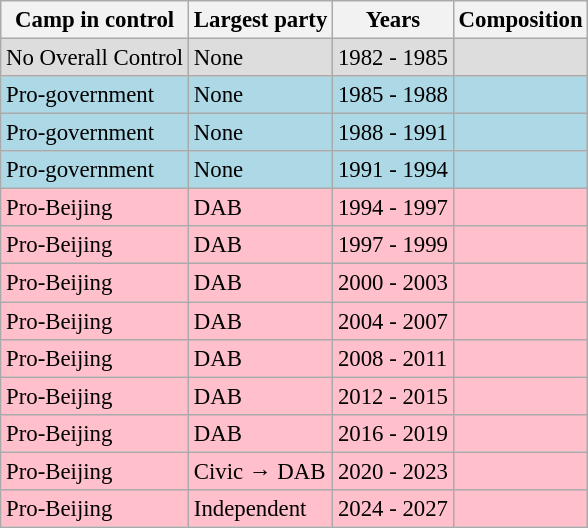<table class="wikitable" style="font-size: 95%;">
<tr>
<th>Camp in control</th>
<th>Largest party</th>
<th>Years</th>
<th>Composition</th>
</tr>
<tr ! style="background-color: #DDDDDD">
<td>No Overall Control</td>
<td>None</td>
<td>1982 - 1985</td>
<td></td>
</tr>
<tr ! style="background-color: LightBlue">
<td>Pro-government</td>
<td>None</td>
<td>1985 - 1988</td>
<td></td>
</tr>
<tr ! style="background-color: LightBlue">
<td>Pro-government</td>
<td>None</td>
<td>1988 - 1991</td>
<td></td>
</tr>
<tr ! style="background-color: LightBlue">
<td>Pro-government</td>
<td>None</td>
<td>1991 - 1994</td>
<td></td>
</tr>
<tr ! style="background-color: Pink">
<td>Pro-Beijing</td>
<td>DAB</td>
<td>1994 - 1997</td>
<td></td>
</tr>
<tr ! style="background-color: Pink">
<td>Pro-Beijing</td>
<td>DAB</td>
<td>1997 - 1999</td>
<td></td>
</tr>
<tr ! style="background-color: Pink">
<td>Pro-Beijing</td>
<td>DAB</td>
<td>2000 - 2003</td>
<td></td>
</tr>
<tr ! style="background-color: Pink">
<td>Pro-Beijing</td>
<td>DAB</td>
<td>2004 - 2007</td>
<td></td>
</tr>
<tr ! style="background-color: Pink">
<td>Pro-Beijing</td>
<td>DAB</td>
<td>2008 - 2011</td>
<td></td>
</tr>
<tr ! style="background-color: Pink">
<td>Pro-Beijing</td>
<td>DAB</td>
<td>2012 - 2015</td>
<td></td>
</tr>
<tr ! style="background-color: Pink">
<td>Pro-Beijing</td>
<td>DAB</td>
<td>2016 - 2019</td>
<td></td>
</tr>
<tr ! style="background-color: Pink">
<td>Pro-Beijing</td>
<td>Civic → DAB</td>
<td>2020 - 2023</td>
<td></td>
</tr>
<tr ! style="background-color: Pink">
<td>Pro-Beijing</td>
<td>Independent</td>
<td>2024 - 2027</td>
<td></td>
</tr>
</table>
